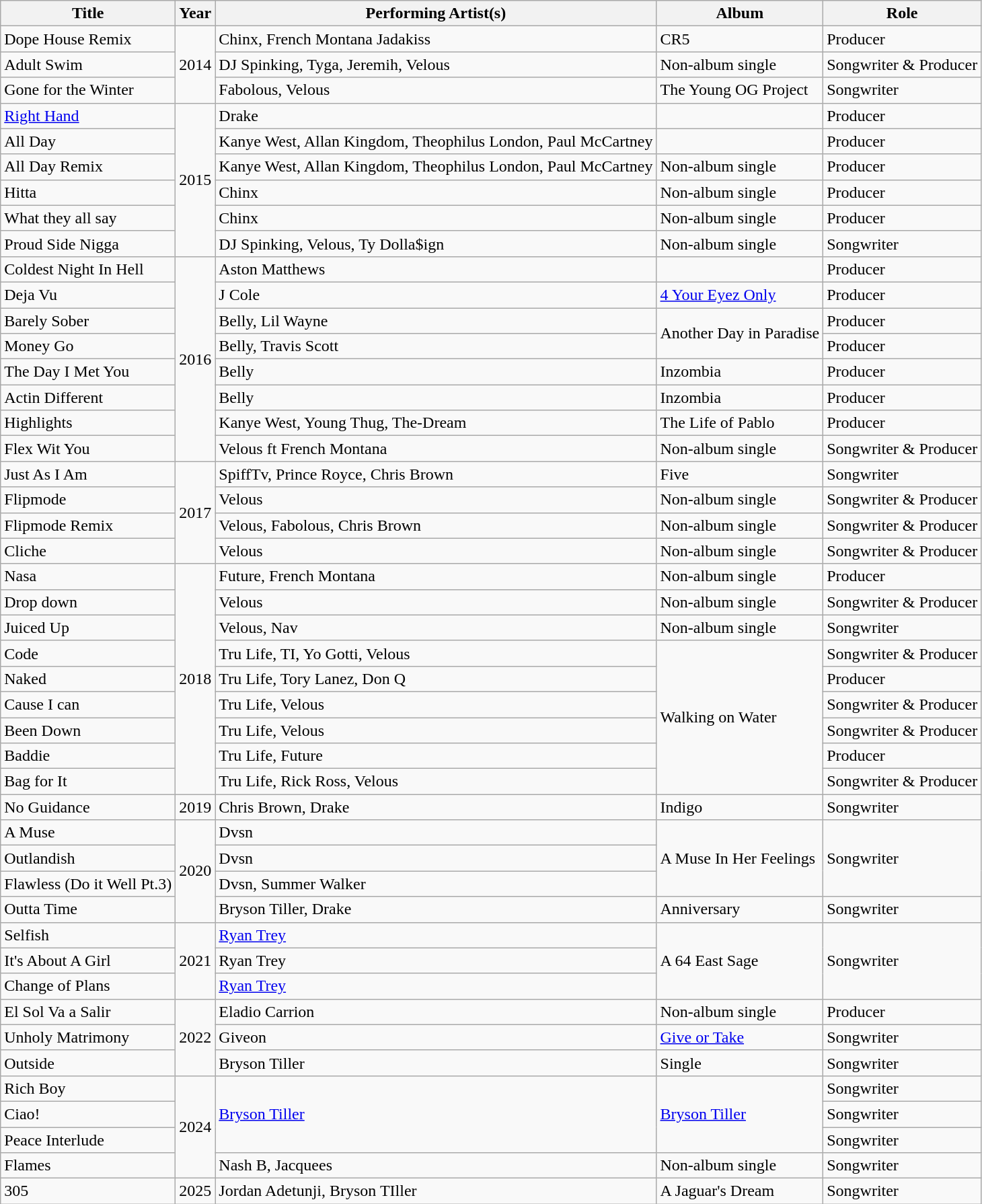<table class="wikitable sortable">
<tr>
<th>Title</th>
<th>Year</th>
<th>Performing Artist(s)</th>
<th>Album</th>
<th>Role</th>
</tr>
<tr>
<td>Dope House Remix</td>
<td rowspan="3">2014</td>
<td>Chinx, French Montana Jadakiss</td>
<td>CR5</td>
<td>Producer</td>
</tr>
<tr>
<td>Adult Swim</td>
<td DJ Spinking, Tyga, Jeremih, Velous>DJ Spinking, Tyga, Jeremih, Velous</td>
<td>Non-album single</td>
<td>Songwriter & Producer</td>
</tr>
<tr>
<td>Gone for the Winter</td>
<td>Fabolous, Velous</td>
<td>The Young OG Project</td>
<td>Songwriter</td>
</tr>
<tr>
<td><a href='#'>Right Hand</a></td>
<td rowspan="6">2015</td>
<td>Drake</td>
<td></td>
<td>Producer</td>
</tr>
<tr>
<td>All Day</td>
<td>Kanye West, Allan Kingdom, Theophilus London, Paul McCartney</td>
<td></td>
<td>Producer</td>
</tr>
<tr>
<td>All Day Remix</td>
<td>Kanye West, Allan Kingdom, Theophilus London, Paul McCartney</td>
<td>Non-album single</td>
<td>Producer</td>
</tr>
<tr>
<td>Hitta</td>
<td>Chinx</td>
<td>Non-album single</td>
<td>Producer</td>
</tr>
<tr>
<td>What they all say</td>
<td>Chinx</td>
<td>Non-album single</td>
<td>Producer</td>
</tr>
<tr>
<td>Proud Side Nigga</td>
<td DJ Spinking ft Ty Dolla Sign, Velous>DJ Spinking, Velous, Ty Dolla$ign</td>
<td>Non-album single</td>
<td>Songwriter</td>
</tr>
<tr>
<td>Coldest Night In Hell</td>
<td rowspan="8">2016</td>
<td>Aston Matthews</td>
<td></td>
<td>Producer</td>
</tr>
<tr>
<td>Deja Vu</td>
<td>J Cole</td>
<td><a href='#'>4 Your Eyez Only</a></td>
<td>Producer</td>
</tr>
<tr>
<td>Barely Sober</td>
<td>Belly, Lil Wayne</td>
<td rowspan="2">Another Day in Paradise</td>
<td>Producer</td>
</tr>
<tr>
<td>Money Go</td>
<td>Belly, Travis Scott</td>
<td>Producer</td>
</tr>
<tr>
<td>The Day I Met You</td>
<td>Belly</td>
<td>Inzombia</td>
<td>Producer</td>
</tr>
<tr>
<td>Actin Different</td>
<td>Belly</td>
<td>Inzombia</td>
<td>Producer</td>
</tr>
<tr>
<td>Highlights</td>
<td>Kanye West, Young Thug, The-Dream</td>
<td>The Life of Pablo</td>
<td>Producer</td>
</tr>
<tr>
<td>Flex Wit You</td>
<td>Velous ft French Montana</td>
<td>Non-album single</td>
<td>Songwriter & Producer</td>
</tr>
<tr>
<td>Just As I Am</td>
<td rowspan="4">2017</td>
<td>SpiffTv, Prince Royce, Chris Brown</td>
<td>Five</td>
<td>Songwriter</td>
</tr>
<tr>
<td>Flipmode</td>
<td>Velous</td>
<td>Non-album single</td>
<td>Songwriter & Producer</td>
</tr>
<tr>
<td>Flipmode Remix</td>
<td>Velous, Fabolous, Chris Brown</td>
<td>Non-album single</td>
<td>Songwriter & Producer</td>
</tr>
<tr>
<td>Cliche</td>
<td>Velous</td>
<td>Non-album single</td>
<td>Songwriter & Producer</td>
</tr>
<tr>
<td>Nasa</td>
<td rowspan="9">2018</td>
<td>Future, French Montana</td>
<td>Non-album single</td>
<td>Producer</td>
</tr>
<tr>
<td>Drop down</td>
<td>Velous</td>
<td>Non-album single</td>
<td>Songwriter & Producer</td>
</tr>
<tr>
<td>Juiced Up</td>
<td>Velous, Nav</td>
<td>Non-album single</td>
<td>Songwriter</td>
</tr>
<tr>
<td>Code</td>
<td>Tru Life, TI, Yo Gotti, Velous</td>
<td rowspan="6">Walking on Water</td>
<td>Songwriter & Producer</td>
</tr>
<tr>
<td>Naked</td>
<td>Tru Life, Tory Lanez, Don Q</td>
<td>Producer</td>
</tr>
<tr>
<td>Cause I can</td>
<td>Tru Life, Velous</td>
<td>Songwriter & Producer</td>
</tr>
<tr>
<td>Been Down</td>
<td>Tru Life, Velous</td>
<td>Songwriter & Producer</td>
</tr>
<tr>
<td>Baddie</td>
<td>Tru Life, Future</td>
<td>Producer</td>
</tr>
<tr>
<td>Bag for It</td>
<td>Tru Life, Rick Ross, Velous</td>
<td>Songwriter & Producer</td>
</tr>
<tr>
<td>No Guidance</td>
<td>2019</td>
<td>Chris Brown, Drake</td>
<td>Indigo</td>
<td>Songwriter</td>
</tr>
<tr>
<td>A Muse</td>
<td rowspan="4">2020</td>
<td>Dvsn</td>
<td rowspan="3">A Muse In Her Feelings</td>
<td rowspan="3">Songwriter</td>
</tr>
<tr>
<td>Outlandish</td>
<td>Dvsn</td>
</tr>
<tr>
<td>Flawless (Do it Well Pt.3)</td>
<td>Dvsn, Summer Walker</td>
</tr>
<tr>
<td>Outta Time</td>
<td>Bryson Tiller, Drake</td>
<td>Anniversary</td>
<td>Songwriter</td>
</tr>
<tr>
<td>Selfish</td>
<td rowspan="3">2021</td>
<td><a href='#'>Ryan Trey</a></td>
<td rowspan="3">A 64 East Sage</td>
<td rowspan="3">Songwriter</td>
</tr>
<tr>
<td>It's About A Girl</td>
<td>Ryan Trey</td>
</tr>
<tr>
<td>Change of Plans</td>
<td><a href='#'>Ryan Trey</a></td>
</tr>
<tr>
<td>El Sol Va a Salir</td>
<td rowspan="3">2022</td>
<td>Eladio Carrion</td>
<td>Non-album single</td>
<td>Producer</td>
</tr>
<tr>
<td>Unholy Matrimony</td>
<td>Giveon</td>
<td><a href='#'>Give or Take</a></td>
<td>Songwriter</td>
</tr>
<tr>
<td>Outside</td>
<td>Bryson Tiller</td>
<td>Single</td>
<td>Songwriter</td>
</tr>
<tr>
<td>Rich Boy</td>
<td rowspan="4">2024</td>
<td rowspan="3"><a href='#'>Bryson Tiller</a></td>
<td rowspan="3"><a href='#'>Bryson Tiller</a></td>
<td>Songwriter</td>
</tr>
<tr>
<td>Ciao!</td>
<td>Songwriter</td>
</tr>
<tr>
<td>Peace Interlude</td>
<td>Songwriter</td>
</tr>
<tr>
<td>Flames</td>
<td>Nash B, Jacquees</td>
<td>Non-album single</td>
<td>Songwriter</td>
</tr>
<tr>
<td>305</td>
<td>2025</td>
<td>Jordan Adetunji, Bryson TIller</td>
<td>A Jaguar's Dream</td>
<td>Songwriter</td>
</tr>
</table>
